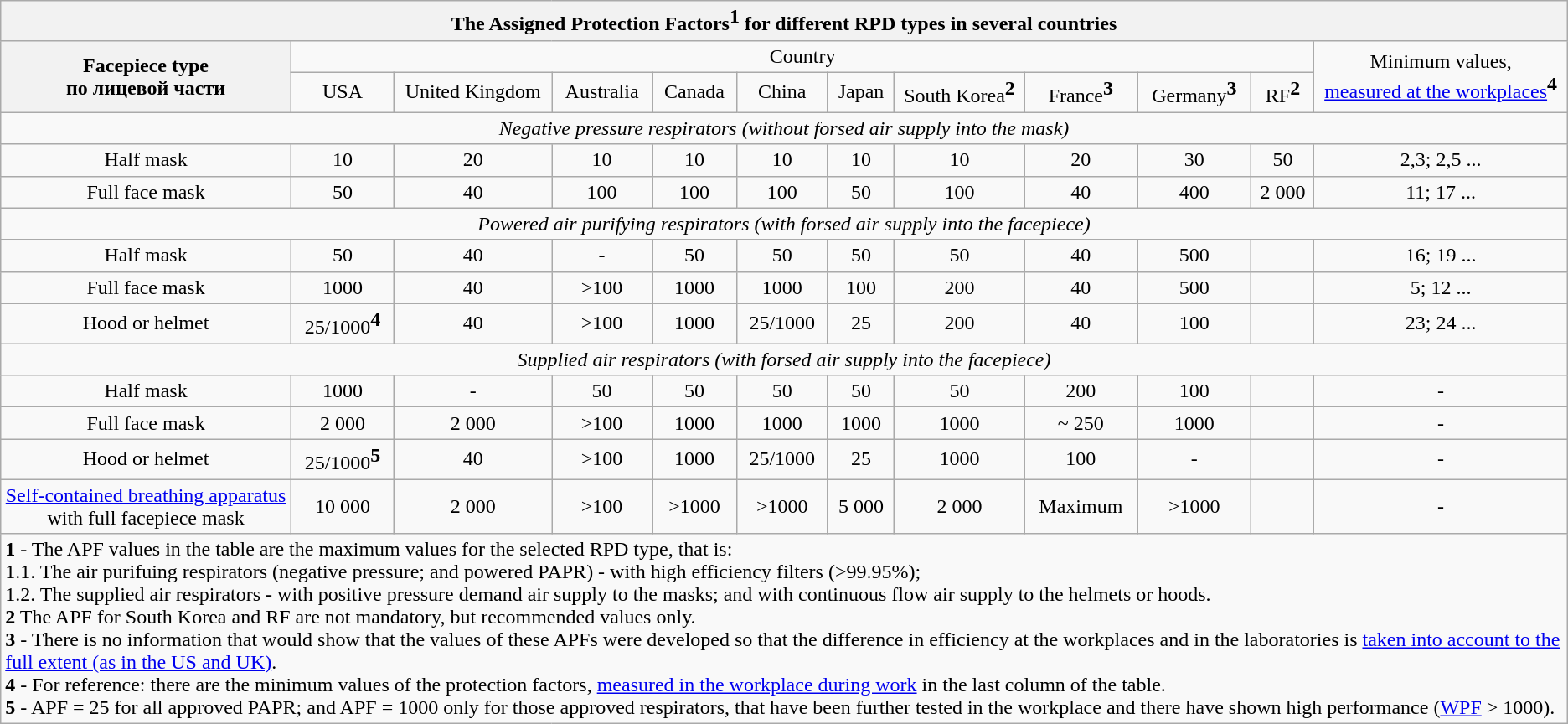<table class="wikitable collapsible collapsed" style="text-align:center">
<tr>
<th colspan="12">The Assigned Protection Factors<strong><sup><big>1</big></sup></strong> for different RPD types in several countries</th>
</tr>
<tr>
<th rowspan="2">Facepiece type<br>по лицевой части</th>
<td colspan="10">Country</td>
<td rowspan="2">Minimum values,<br><a href='#'>measured at the workplaces</a><strong><sup><big>4</big></sup></strong></td>
</tr>
<tr>
<td>USA</td>
<td>United Kingdom</td>
<td>Australia</td>
<td>Canada</td>
<td>China</td>
<td>Japan</td>
<td>South Korea<strong><sup><big>2</big></sup></strong></td>
<td>France<strong><sup><big>3</big></sup></strong></td>
<td>Germany<strong><sup><big>3</big></sup></strong></td>
<td>RF<strong><sup><big>2</big></sup></strong></td>
</tr>
<tr>
<td colspan="12"><em>Negative pressure respirators (without forsed air supply into the mask)</em></td>
</tr>
<tr>
<td>Half mask</td>
<td>10</td>
<td>20</td>
<td>10</td>
<td>10</td>
<td>10</td>
<td>10</td>
<td>10</td>
<td>20</td>
<td>30</td>
<td>50</td>
<td>2,3; 2,5 ...</td>
</tr>
<tr>
<td>Full face mask</td>
<td>50</td>
<td>40</td>
<td>100</td>
<td>100</td>
<td>100</td>
<td>50</td>
<td>100</td>
<td>40</td>
<td>400</td>
<td>2 000</td>
<td>11; 17 ...</td>
</tr>
<tr>
<td colspan="12"><em>Powered air purifying respirators (with forsed air supply into the facepiece)</em></td>
</tr>
<tr>
<td>Half mask</td>
<td>50</td>
<td>40</td>
<td>-</td>
<td>50</td>
<td>50</td>
<td>50</td>
<td>50</td>
<td>40</td>
<td>500</td>
<td></td>
<td>16; 19 ...</td>
</tr>
<tr>
<td>Full face mask</td>
<td>1000</td>
<td>40</td>
<td>>100</td>
<td>1000</td>
<td>1000</td>
<td>100</td>
<td>200</td>
<td>40</td>
<td>500</td>
<td></td>
<td>5; 12 ...</td>
</tr>
<tr>
<td>Hood or helmet</td>
<td>25/1000<strong><sup><big>4</big></sup></strong></td>
<td>40</td>
<td>>100</td>
<td>1000</td>
<td>25/1000</td>
<td>25</td>
<td>200</td>
<td>40</td>
<td>100</td>
<td></td>
<td>23; 24 ...</td>
</tr>
<tr>
<td colspan="12"><em>Supplied air respirators (with forsed air supply into the facepiece)</em></td>
</tr>
<tr>
<td>Half mask</td>
<td>1000</td>
<td>-</td>
<td>50</td>
<td>50</td>
<td>50</td>
<td>50</td>
<td>50</td>
<td>200</td>
<td>100</td>
<td></td>
<td>-</td>
</tr>
<tr>
<td>Full face mask</td>
<td>2 000</td>
<td>2 000</td>
<td>>100</td>
<td>1000</td>
<td>1000</td>
<td>1000</td>
<td>1000</td>
<td>~ 250</td>
<td>1000</td>
<td></td>
<td>-</td>
</tr>
<tr>
<td>Hood or helmet</td>
<td>25/1000<strong><sup><big>5</big></sup></strong></td>
<td>40</td>
<td>>100</td>
<td>1000</td>
<td>25/1000</td>
<td>25</td>
<td>1000</td>
<td>100</td>
<td>-</td>
<td></td>
<td>-</td>
</tr>
<tr>
<td><a href='#'>Self-contained breathing apparatus</a><br>with full facepiece mask</td>
<td>10 000</td>
<td>2 000</td>
<td>>100</td>
<td>>1000</td>
<td>>1000</td>
<td>5 000</td>
<td>2 000</td>
<td>Maximum</td>
<td>>1000</td>
<td></td>
<td>-</td>
</tr>
<tr style="text-align:left">
<td colspan="12"><strong>1</strong> - The APF values in the table are the maximum values for the selected RPD type, that is:<br>1.1. The air purifuing respirators (negative pressure; and powered PAPR) - with high efficiency filters (>99.95%);<br>1.2. The supplied air respirators - with positive pressure demand air supply to the masks; and with continuous flow air supply to the helmets or hoods.<br><strong>2</strong> The APF for South Korea and RF are not mandatory, but recommended values only.<br><strong>3</strong> - There is no information that would show that the values of these APFs were developed so that the difference in efficiency at the workplaces and in the laboratories is <a href='#'>taken into account to the full extent (as in the US and UK)</a>.<br><strong>4</strong> - For reference: there are the minimum values of the protection factors, <a href='#'>measured in the workplace during work</a> in the last column of the table.<br><strong>5</strong> - APF = 25 for all approved PAPR; and APF = 1000 only for those approved respirators, that have been further tested in the workplace and there have shown high performance (<a href='#'>WPF</a> > 1000).</td>
</tr>
</table>
